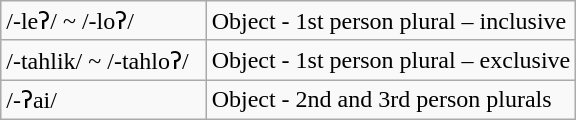<table class="wikitable">
<tr>
<td>/-leʔ/ ~ /-loʔ/</td>
<td>Object - 1st person plural – inclusive</td>
</tr>
<tr>
<td>/-tahlik/ ~ /-tahloʔ/  </td>
<td>Object - 1st person plural – exclusive</td>
</tr>
<tr>
<td>/-ʔai/  </td>
<td>Object - 2nd and 3rd person plurals</td>
</tr>
</table>
